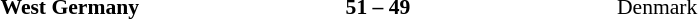<table width=75% cellspacing=1>
<tr>
<th width=25%></th>
<th width=25%></th>
<th width=25%></th>
</tr>
<tr style=font-size:90%>
<td align=right><strong>West Germany</strong></td>
<td align=center><strong>51 – 49</strong></td>
<td>Denmark</td>
</tr>
</table>
